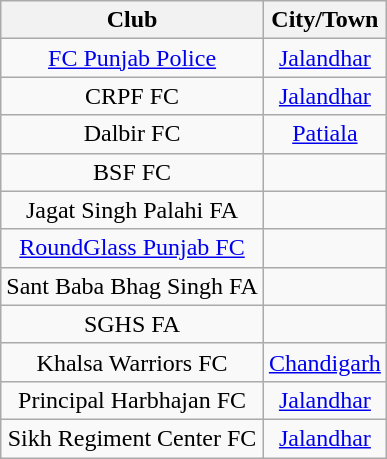<table class="wikitable" style="text-align:center;">
<tr>
<th>Club</th>
<th>City/Town</th>
</tr>
<tr>
<td><a href='#'>FC Punjab Police</a></td>
<td><a href='#'>Jalandhar</a></td>
</tr>
<tr>
<td>CRPF FC</td>
<td><a href='#'>Jalandhar</a></td>
</tr>
<tr>
<td>Dalbir FC</td>
<td><a href='#'>Patiala</a></td>
</tr>
<tr>
<td>BSF FC</td>
<td></td>
</tr>
<tr>
<td>Jagat Singh Palahi FA</td>
<td></td>
</tr>
<tr>
<td><a href='#'>RoundGlass Punjab FC</a></td>
<td></td>
</tr>
<tr>
<td>Sant Baba Bhag Singh FA</td>
<td></td>
</tr>
<tr>
<td>SGHS FA</td>
<td></td>
</tr>
<tr>
<td>Khalsa Warriors FC</td>
<td><a href='#'>Chandigarh</a></td>
</tr>
<tr>
<td>Principal Harbhajan FC</td>
<td><a href='#'>Jalandhar</a></td>
</tr>
<tr>
<td>Sikh Regiment Center FC</td>
<td><a href='#'>Jalandhar</a></td>
</tr>
</table>
